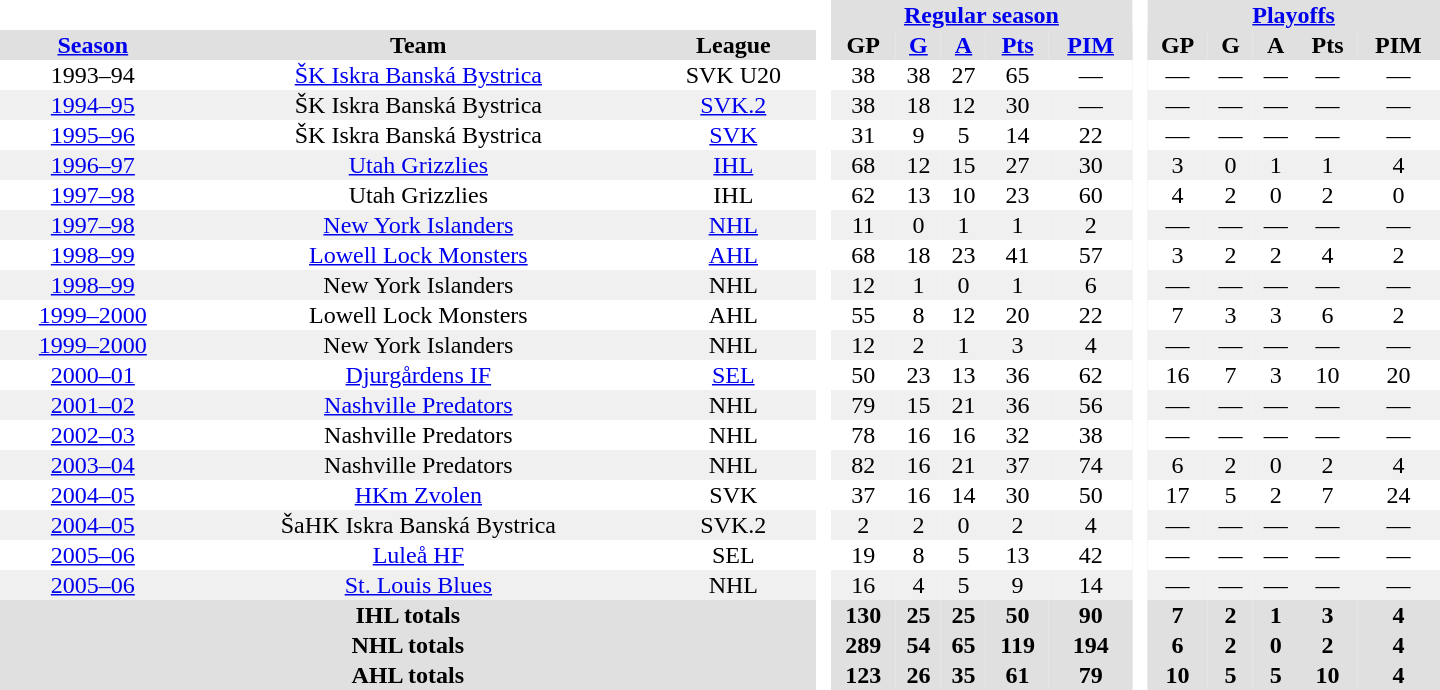<table border="0" cellpadding="1" cellspacing="0" style="text-align:center; width:60em">
<tr bgcolor="#e0e0e0">
<th colspan="3" bgcolor="#ffffff"> </th>
<th rowspan="99" bgcolor="#ffffff"> </th>
<th colspan="5"><a href='#'>Regular season</a></th>
<th rowspan="99" bgcolor="#ffffff"> </th>
<th colspan="5"><a href='#'>Playoffs</a></th>
</tr>
<tr bgcolor="#e0e0e0">
<th><a href='#'>Season</a></th>
<th>Team</th>
<th>League</th>
<th>GP</th>
<th><a href='#'>G</a></th>
<th><a href='#'>A</a></th>
<th><a href='#'>Pts</a></th>
<th><a href='#'>PIM</a></th>
<th>GP</th>
<th>G</th>
<th>A</th>
<th>Pts</th>
<th>PIM</th>
</tr>
<tr>
<td>1993–94</td>
<td><a href='#'>ŠK Iskra Banská Bystrica</a></td>
<td>SVK U20</td>
<td>38</td>
<td>38</td>
<td>27</td>
<td>65</td>
<td>—</td>
<td>—</td>
<td>—</td>
<td>—</td>
<td>—</td>
<td>—</td>
</tr>
<tr bgcolor="#f0f0f0">
<td><a href='#'>1994–95</a></td>
<td>ŠK Iskra Banská Bystrica</td>
<td><a href='#'>SVK.2</a></td>
<td>38</td>
<td>18</td>
<td>12</td>
<td>30</td>
<td>—</td>
<td>—</td>
<td>—</td>
<td>—</td>
<td>—</td>
<td>—</td>
</tr>
<tr>
<td><a href='#'>1995–96</a></td>
<td>ŠK Iskra Banská Bystrica</td>
<td><a href='#'>SVK</a></td>
<td>31</td>
<td>9</td>
<td>5</td>
<td>14</td>
<td>22</td>
<td>—</td>
<td>—</td>
<td>—</td>
<td>—</td>
<td>—</td>
</tr>
<tr bgcolor="#f0f0f0">
<td><a href='#'>1996–97</a></td>
<td><a href='#'>Utah Grizzlies</a></td>
<td><a href='#'>IHL</a></td>
<td>68</td>
<td>12</td>
<td>15</td>
<td>27</td>
<td>30</td>
<td>3</td>
<td>0</td>
<td>1</td>
<td>1</td>
<td>4</td>
</tr>
<tr>
<td><a href='#'>1997–98</a></td>
<td>Utah Grizzlies</td>
<td>IHL</td>
<td>62</td>
<td>13</td>
<td>10</td>
<td>23</td>
<td>60</td>
<td>4</td>
<td>2</td>
<td>0</td>
<td>2</td>
<td>0</td>
</tr>
<tr bgcolor="#f0f0f0">
<td><a href='#'>1997–98</a></td>
<td><a href='#'>New York Islanders</a></td>
<td><a href='#'>NHL</a></td>
<td>11</td>
<td>0</td>
<td>1</td>
<td>1</td>
<td>2</td>
<td>—</td>
<td>—</td>
<td>—</td>
<td>—</td>
<td>—</td>
</tr>
<tr>
<td><a href='#'>1998–99</a></td>
<td><a href='#'>Lowell Lock Monsters</a></td>
<td><a href='#'>AHL</a></td>
<td>68</td>
<td>18</td>
<td>23</td>
<td>41</td>
<td>57</td>
<td>3</td>
<td>2</td>
<td>2</td>
<td>4</td>
<td>2</td>
</tr>
<tr bgcolor="#f0f0f0">
<td><a href='#'>1998–99</a></td>
<td>New York Islanders</td>
<td>NHL</td>
<td>12</td>
<td>1</td>
<td>0</td>
<td>1</td>
<td>6</td>
<td>—</td>
<td>—</td>
<td>—</td>
<td>—</td>
<td>—</td>
</tr>
<tr>
<td><a href='#'>1999–2000</a></td>
<td>Lowell Lock Monsters</td>
<td>AHL</td>
<td>55</td>
<td>8</td>
<td>12</td>
<td>20</td>
<td>22</td>
<td>7</td>
<td>3</td>
<td>3</td>
<td>6</td>
<td>2</td>
</tr>
<tr bgcolor="#f0f0f0">
<td><a href='#'>1999–2000</a></td>
<td>New York Islanders</td>
<td>NHL</td>
<td>12</td>
<td>2</td>
<td>1</td>
<td>3</td>
<td>4</td>
<td>—</td>
<td>—</td>
<td>—</td>
<td>—</td>
<td>—</td>
</tr>
<tr>
<td><a href='#'>2000–01</a></td>
<td><a href='#'>Djurgårdens IF</a></td>
<td><a href='#'>SEL</a></td>
<td>50</td>
<td>23</td>
<td>13</td>
<td>36</td>
<td>62</td>
<td>16</td>
<td>7</td>
<td>3</td>
<td>10</td>
<td>20</td>
</tr>
<tr bgcolor="#f0f0f0">
<td><a href='#'>2001–02</a></td>
<td><a href='#'>Nashville Predators</a></td>
<td>NHL</td>
<td>79</td>
<td>15</td>
<td>21</td>
<td>36</td>
<td>56</td>
<td>—</td>
<td>—</td>
<td>—</td>
<td>—</td>
<td>—</td>
</tr>
<tr>
<td><a href='#'>2002–03</a></td>
<td>Nashville Predators</td>
<td>NHL</td>
<td>78</td>
<td>16</td>
<td>16</td>
<td>32</td>
<td>38</td>
<td>—</td>
<td>—</td>
<td>—</td>
<td>—</td>
<td>—</td>
</tr>
<tr bgcolor="#f0f0f0">
<td><a href='#'>2003–04</a></td>
<td>Nashville Predators</td>
<td>NHL</td>
<td>82</td>
<td>16</td>
<td>21</td>
<td>37</td>
<td>74</td>
<td>6</td>
<td>2</td>
<td>0</td>
<td>2</td>
<td>4</td>
</tr>
<tr>
<td><a href='#'>2004–05</a></td>
<td><a href='#'>HKm Zvolen</a></td>
<td>SVK</td>
<td>37</td>
<td>16</td>
<td>14</td>
<td>30</td>
<td>50</td>
<td>17</td>
<td>5</td>
<td>2</td>
<td>7</td>
<td>24</td>
</tr>
<tr bgcolor="#f0f0f0">
<td><a href='#'>2004–05</a></td>
<td>ŠaHK Iskra Banská Bystrica</td>
<td>SVK.2</td>
<td>2</td>
<td>2</td>
<td>0</td>
<td>2</td>
<td>4</td>
<td>—</td>
<td>—</td>
<td>—</td>
<td>—</td>
<td>—</td>
</tr>
<tr>
<td><a href='#'>2005–06</a></td>
<td><a href='#'>Luleå HF</a></td>
<td>SEL</td>
<td>19</td>
<td>8</td>
<td>5</td>
<td>13</td>
<td>42</td>
<td>—</td>
<td>—</td>
<td>—</td>
<td>—</td>
<td>—</td>
</tr>
<tr bgcolor="#f0f0f0">
<td><a href='#'>2005–06</a></td>
<td><a href='#'>St. Louis Blues</a></td>
<td>NHL</td>
<td>16</td>
<td>4</td>
<td>5</td>
<td>9</td>
<td>14</td>
<td>—</td>
<td>—</td>
<td>—</td>
<td>—</td>
<td>—</td>
</tr>
<tr bgcolor="#e0e0e0">
<th colspan="3">IHL totals</th>
<th>130</th>
<th>25</th>
<th>25</th>
<th>50</th>
<th>90</th>
<th>7</th>
<th>2</th>
<th>1</th>
<th>3</th>
<th>4</th>
</tr>
<tr bgcolor="#e0e0e0">
<th colspan="3">NHL totals</th>
<th>289</th>
<th>54</th>
<th>65</th>
<th>119</th>
<th>194</th>
<th>6</th>
<th>2</th>
<th>0</th>
<th>2</th>
<th>4</th>
</tr>
<tr bgcolor="#e0e0e0">
<th colspan="3">AHL totals</th>
<th>123</th>
<th>26</th>
<th>35</th>
<th>61</th>
<th>79</th>
<th>10</th>
<th>5</th>
<th>5</th>
<th>10</th>
<th>4</th>
</tr>
</table>
